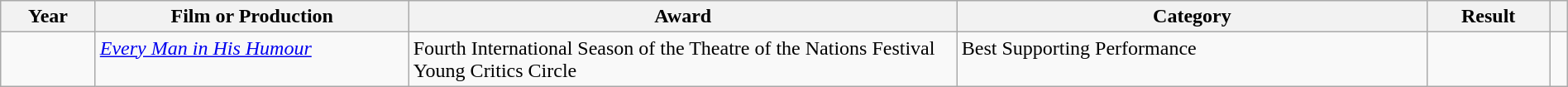<table class="wikitable plainrowheaders" style="margin-right: 0">
<tr style="vertical-align: top">
<th scope="col">Year</th>
<th scope="col" style="width: 20%">Film or Production</th>
<th scope="col" style="width: 35%">Award</th>
<th scope="col" style="width: 30%">Category</th>
<th scope="col">Result</th>
<th scope="col" class="unsortable"></th>
</tr>
<tr style="vertical-align: top">
<td scope="row"></td>
<td><em><a href='#'>Every Man in His Humour</a></em></td>
<td>Fourth International Season of the Theatre of the Nations Festival  Young Critics Circle</td>
<td>Best Supporting Performance</td>
<td></td>
<td></td>
</tr>
</table>
